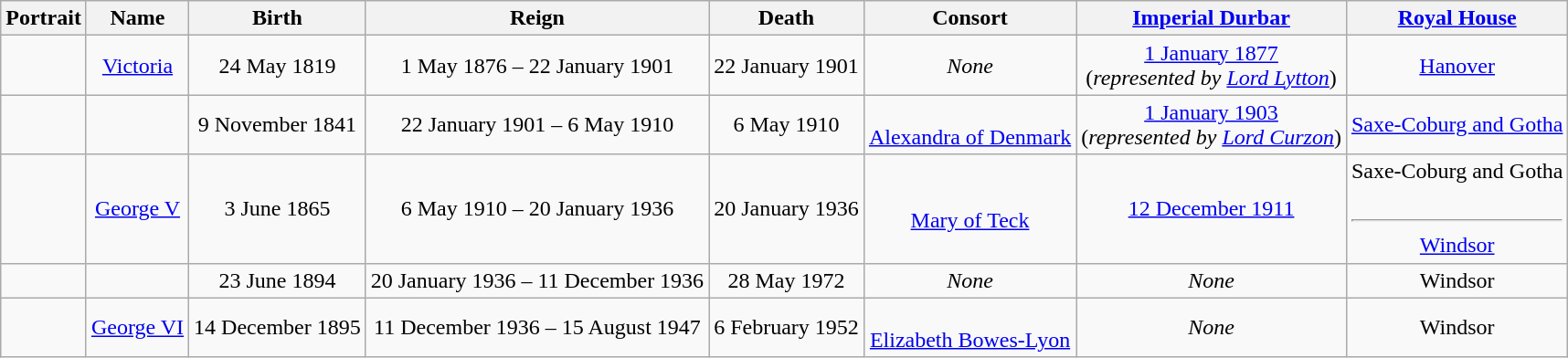<table class="wikitable" style="text-align: center;">
<tr>
<th>Portrait</th>
<th>Name</th>
<th>Birth</th>
<th>Reign</th>
<th>Death</th>
<th>Consort</th>
<th><a href='#'>Imperial Durbar</a></th>
<th><a href='#'>Royal House</a></th>
</tr>
<tr>
<td></td>
<td><a href='#'>Victoria</a></td>
<td>24 May 1819</td>
<td>1 May 1876 – 22 January 1901</td>
<td>22 January 1901</td>
<td><em>None</em></td>
<td><a href='#'>1 January 1877</a><br>(<em>represented by <a href='#'>Lord Lytton</a></em>)</td>
<td><a href='#'>Hanover</a></td>
</tr>
<tr>
<td></td>
<td></td>
<td>9 November 1841</td>
<td>22 January 1901 – 6 May 1910</td>
<td>6 May 1910</td>
<td><br><a href='#'>Alexandra of Denmark</a></td>
<td><a href='#'>1 January 1903</a><br>(<em>represented by <a href='#'>Lord Curzon</a></em>)</td>
<td><a href='#'>Saxe-Coburg and Gotha</a></td>
</tr>
<tr>
<td></td>
<td><a href='#'>George V</a></td>
<td>3 June 1865</td>
<td>6 May 1910 – 20 January 1936</td>
<td>20 January 1936</td>
<td><br><a href='#'>Mary of Teck</a></td>
<td><a href='#'>12 December 1911</a></td>
<td>Saxe-Coburg and Gotha<br><br><hr><a href='#'>Windsor</a><br></td>
</tr>
<tr>
<td></td>
<td></td>
<td>23 June 1894</td>
<td>20 January 1936 – 11 December 1936</td>
<td>28 May 1972</td>
<td><em>None</em></td>
<td><em>None</em></td>
<td>Windsor</td>
</tr>
<tr>
<td></td>
<td><a href='#'>George VI</a></td>
<td>14 December 1895</td>
<td>11 December 1936 – 15 August 1947</td>
<td>6 February 1952</td>
<td><br><a href='#'>Elizabeth Bowes-Lyon</a></td>
<td><em>None</em></td>
<td>Windsor</td>
</tr>
</table>
